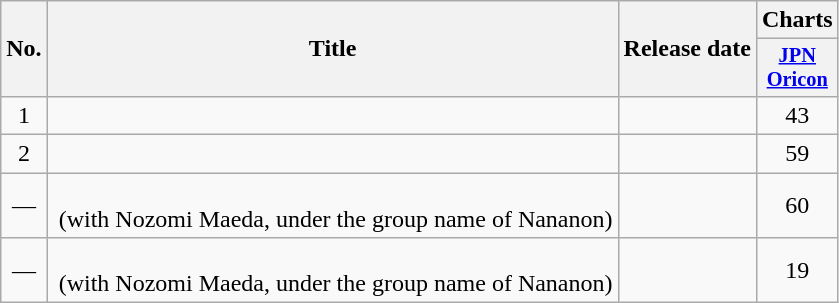<table class="wikitable">
<tr>
<th rowspan="2">No.</th>
<th rowspan="2">Title</th>
<th rowspan="2">Release date</th>
<th>Charts</th>
</tr>
<tr>
<th style="width:3em;font-size:85%;"><a href='#'>JPN<br>Oricon</a><br></th>
</tr>
<tr>
<td align="center">1</td>
<td></td>
<td></td>
<td align="center">43</td>
</tr>
<tr>
<td align="center">2</td>
<td></td>
<td></td>
<td align="center">59</td>
</tr>
<tr>
<td align="center">—</td>
<td><br> (with Nozomi Maeda, under the group name of Nananon)</td>
<td></td>
<td align="center">60</td>
</tr>
<tr>
<td align="center">—</td>
<td><br> (with Nozomi Maeda, under the group name of Nananon)</td>
<td></td>
<td align="center">19</td>
</tr>
</table>
